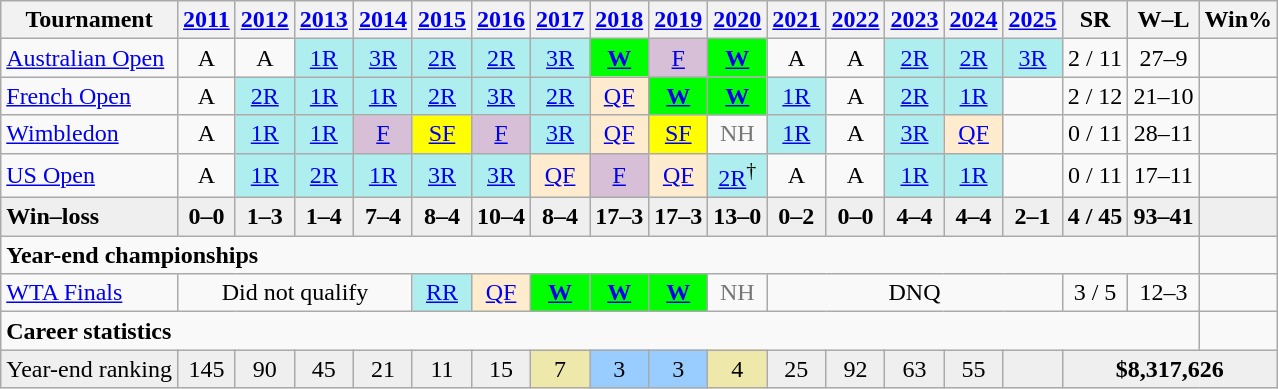<table class=wikitable style=text-align:center>
<tr>
<th>Tournament</th>
<th><a href='#'>2011</a></th>
<th><a href='#'>2012</a></th>
<th><a href='#'>2013</a></th>
<th><a href='#'>2014</a></th>
<th><a href='#'>2015</a></th>
<th><a href='#'>2016</a></th>
<th><a href='#'>2017</a></th>
<th><a href='#'>2018</a></th>
<th><a href='#'>2019</a></th>
<th><a href='#'>2020</a></th>
<th><a href='#'>2021</a></th>
<th><a href='#'>2022</a></th>
<th><a href='#'>2023</a></th>
<th><a href='#'>2024</a></th>
<th><a href='#'>2025</a></th>
<th>SR</th>
<th>W–L</th>
<th>Win%</th>
</tr>
<tr>
<td style=text-align:left><a href='#'>Australian Open</a></td>
<td>A</td>
<td>A</td>
<td style=background:#afeeee><a href='#'>1R</a></td>
<td style=background:#afeeee><a href='#'>3R</a></td>
<td style=background:#afeeee><a href='#'>2R</a></td>
<td style=background:#afeeee><a href='#'>2R</a></td>
<td style=background:#afeeee><a href='#'>3R</a></td>
<td bgcolor=lime><a href='#'><strong>W</strong></a></td>
<td style=background:#d8bfd8><a href='#'>F</a></td>
<td bgcolor=lime><strong><a href='#'>W</a></strong></td>
<td>A</td>
<td>A</td>
<td style=background:#afeeee><a href='#'>2R</a></td>
<td style=background:#afeeee><a href='#'>2R</a></td>
<td style=background:#afeeee><a href='#'>3R</a></td>
<td>2 / 11</td>
<td>27–9</td>
<td></td>
</tr>
<tr>
<td style=text-align:left><a href='#'>French Open</a></td>
<td>A</td>
<td style=background:#afeeee><a href='#'>2R</a></td>
<td style=background:#afeeee><a href='#'>1R</a></td>
<td style=background:#afeeee><a href='#'>1R</a></td>
<td style=background:#afeeee><a href='#'>2R</a></td>
<td style=background:#afeeee><a href='#'>3R</a></td>
<td style=background:#afeeee><a href='#'>2R</a></td>
<td style=background:#ffebcd><a href='#'>QF</a></td>
<td bgcolor=lime><strong><a href='#'>W</a></strong></td>
<td bgcolor=lime><strong><a href='#'>W</a></strong></td>
<td style=background:#afeeee><a href='#'>1R</a></td>
<td>A</td>
<td style=background:#afeeee><a href='#'>2R</a></td>
<td style=background:#afeeee><a href='#'>1R</a></td>
<td></td>
<td>2 / 12</td>
<td>21–10</td>
<td></td>
</tr>
<tr>
<td style=text-align:left><a href='#'>Wimbledon</a></td>
<td>A</td>
<td style=background:#afeeee><a href='#'>1R</a></td>
<td style=background:#afeeee><a href='#'>1R</a></td>
<td style=background:#d8bfd8><a href='#'>F</a></td>
<td style=background:yellow><a href='#'>SF</a></td>
<td style=background:#d8bfd8><a href='#'>F</a></td>
<td style=background:#afeeee><a href='#'>3R</a></td>
<td style=background:#ffebcd><a href='#'>QF</a></td>
<td style=background:yellow><a href='#'>SF</a></td>
<td style=color:#767676>NH</td>
<td style=background:#afeeee><a href='#'>1R</a></td>
<td>A</td>
<td style=background:#afeeee><a href='#'>3R</a></td>
<td style=background:#ffebcd><a href='#'>QF</a></td>
<td></td>
<td>0 / 11</td>
<td>28–11</td>
<td></td>
</tr>
<tr>
<td style=text-align:left><a href='#'>US Open</a></td>
<td>A</td>
<td style=background:#afeeee><a href='#'>1R</a></td>
<td style=background:#afeeee><a href='#'>2R</a></td>
<td style=background:#afeeee><a href='#'>1R</a></td>
<td style=background:#afeeee><a href='#'>3R</a></td>
<td style=background:#afeeee><a href='#'>3R</a></td>
<td style=background:#ffebcd><a href='#'>QF</a></td>
<td style=background:#d8bfd8><a href='#'>F</a></td>
<td style=background:#ffebcd><a href='#'>QF</a></td>
<td style=background:#afeeee><a href='#'>2R</a><sup>†</sup></td>
<td>A</td>
<td>A</td>
<td style=background:#afeeee><a href='#'>1R</a></td>
<td style=background:#afeeee><a href='#'>1R</a></td>
<td></td>
<td>0 / 11</td>
<td>17–11</td>
<td></td>
</tr>
<tr style=font-weight:bold;background:#efefef>
<td style=text-align:left>Win–loss</td>
<td>0–0</td>
<td>1–3</td>
<td>1–4</td>
<td>7–4</td>
<td>8–4</td>
<td>10–4</td>
<td>8–4</td>
<td>17–3</td>
<td>17–3</td>
<td>13–0</td>
<td>0–2</td>
<td>0–0</td>
<td>4–4</td>
<td>4–4</td>
<td>2–1</td>
<td>4 / 45</td>
<td>93–41</td>
<td></td>
</tr>
<tr>
<td colspan="18" align="left"><strong>Year-end championships</strong></td>
</tr>
<tr>
<td align=left><a href='#'>WTA Finals</a></td>
<td colspan=4>Did not qualify</td>
<td bgcolor=afeeee><a href='#'>RR</a></td>
<td bgcolor=#ffebcd><a href='#'>QF</a></td>
<td bgcolor=lime><a href='#'><strong>W</strong></a></td>
<td bgcolor=lime><a href='#'><strong>W</strong></a></td>
<td bgcolor=lime><a href='#'><strong>W</strong></a></td>
<td style=color:#767676>NH</td>
<td colspan=5>DNQ</td>
<td>3 / 5</td>
<td>12–3</td>
<td></td>
</tr>
<tr>
<td colspan="18" align="left"><strong>Career statistics</strong></td>
</tr>
<tr style=background:#efefef>
<td align=left>Year-end ranking</td>
<td>145</td>
<td>90</td>
<td>45</td>
<td>21</td>
<td>11</td>
<td>15</td>
<td bgcolor=EEE8AA>7</td>
<td bgcolor=99ccff>3</td>
<td bgcolor=99ccff>3</td>
<td bgcolor=EEE8AA>4</td>
<td>25</td>
<td>92</td>
<td>63</td>
<td>55</td>
<td></td>
<td colspan="3"><strong>$8,317,626</strong></td>
</tr>
</table>
